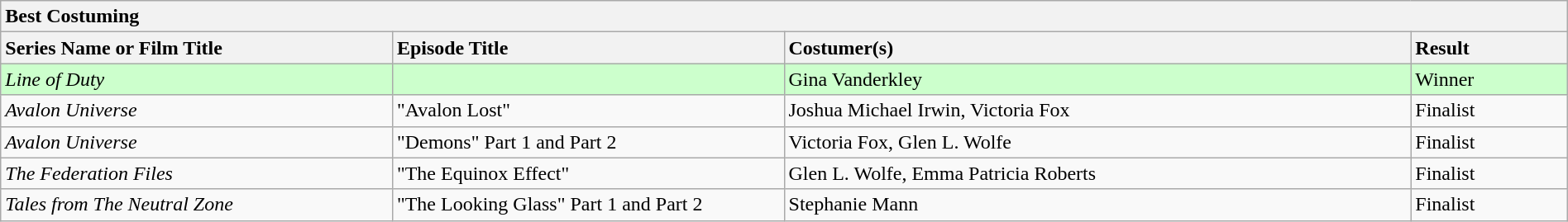<table class="wikitable" width=100%>
<tr>
<th colspan="4" ! style="text-align:left;">Best Costuming</th>
</tr>
<tr>
<th style="text-align:left; width: 25%;"><strong>Series Name or Film Title</strong></th>
<th style="text-align:left; width: 25%;"><strong>Episode Title</strong></th>
<th style="text-align:left; width: 40%;"><strong>Costumer(s)</strong></th>
<th style="text-align:left; width: 10%;"><strong>Result</strong></th>
</tr>
<tr style="background-color:#ccffcc;">
<td><em>Line of Duty</em></td>
<td></td>
<td>Gina Vanderkley</td>
<td>Winner</td>
</tr>
<tr>
<td><em>Avalon Universe</em></td>
<td>"Avalon Lost"</td>
<td>Joshua Michael Irwin, Victoria Fox</td>
<td>Finalist</td>
</tr>
<tr>
<td><em>Avalon Universe</em></td>
<td>"Demons" Part 1 and Part 2</td>
<td>Victoria Fox, Glen L. Wolfe</td>
<td>Finalist</td>
</tr>
<tr>
<td><em>The Federation Files</em></td>
<td>"The Equinox Effect"</td>
<td>Glen L. Wolfe, Emma Patricia Roberts</td>
<td>Finalist</td>
</tr>
<tr>
<td><em>Tales from The Neutral Zone</em></td>
<td>"The Looking Glass" Part 1 and Part 2</td>
<td>Stephanie Mann</td>
<td>Finalist</td>
</tr>
</table>
